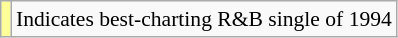<table class="wikitable" style="font-size:90%;">
<tr>
<td style="background-color:#FFFF99"></td>
<td>Indicates best-charting R&B single of 1994</td>
</tr>
</table>
